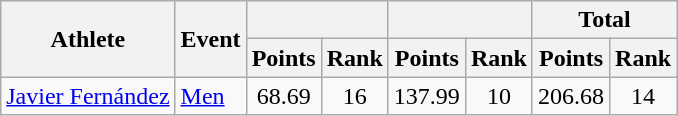<table class="wikitable">
<tr>
<th rowspan="2">Athlete</th>
<th rowspan="2">Event</th>
<th colspan="2"></th>
<th colspan="2"></th>
<th colspan="2">Total</th>
</tr>
<tr>
<th>Points</th>
<th>Rank</th>
<th>Points</th>
<th>Rank</th>
<th>Points</th>
<th>Rank</th>
</tr>
<tr>
<td><a href='#'>Javier Fernández</a></td>
<td><a href='#'>Men</a></td>
<td align=center>68.69</td>
<td align=center>16</td>
<td align=center>137.99</td>
<td align=center>10</td>
<td align=center>206.68</td>
<td align=center>14</td>
</tr>
</table>
